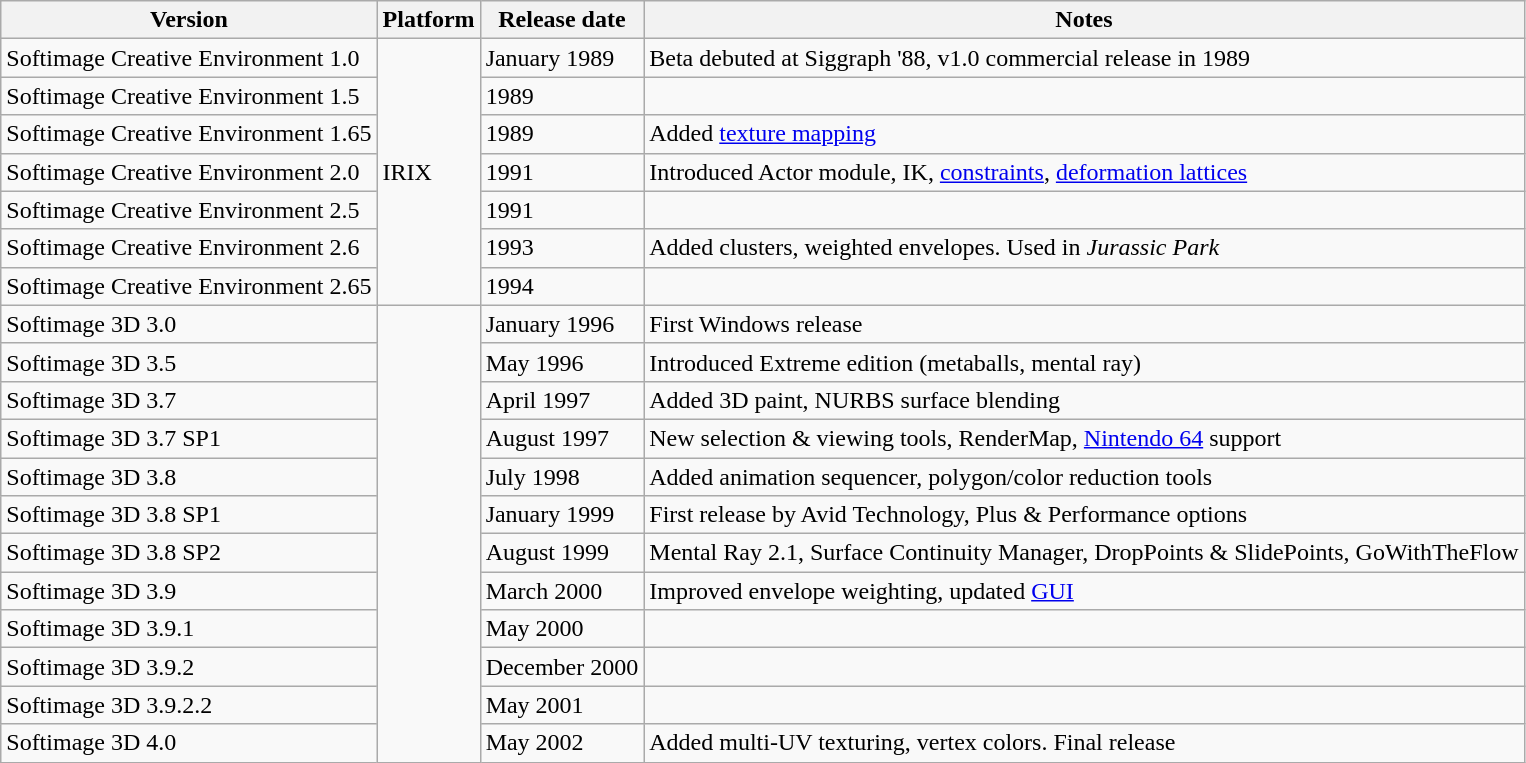<table class="wikitable">
<tr>
<th>Version</th>
<th>Platform</th>
<th>Release date</th>
<th>Notes</th>
</tr>
<tr>
<td>Softimage Creative Environment 1.0</td>
<td rowspan="7">IRIX</td>
<td>January 1989</td>
<td>Beta debuted at Siggraph '88, v1.0 commercial release in 1989</td>
</tr>
<tr>
<td>Softimage Creative Environment 1.5</td>
<td>1989</td>
<td></td>
</tr>
<tr>
<td>Softimage Creative Environment 1.65</td>
<td>1989</td>
<td>Added <a href='#'>texture mapping</a></td>
</tr>
<tr>
<td>Softimage Creative Environment 2.0</td>
<td>1991</td>
<td>Introduced Actor module, IK, <a href='#'>constraints</a>, <a href='#'>deformation lattices</a></td>
</tr>
<tr>
<td>Softimage Creative Environment 2.5</td>
<td>1991</td>
<td></td>
</tr>
<tr>
<td>Softimage Creative Environment 2.6</td>
<td>1993</td>
<td>Added clusters, weighted envelopes. Used in <em>Jurassic Park</em></td>
</tr>
<tr>
<td>Softimage Creative Environment 2.65</td>
<td>1994</td>
<td></td>
</tr>
<tr>
<td>Softimage 3D 3.0</td>
<td rowspan="12"></td>
<td>January 1996</td>
<td>First Windows release</td>
</tr>
<tr>
<td>Softimage 3D 3.5</td>
<td>May 1996</td>
<td>Introduced Extreme edition (metaballs, mental ray)</td>
</tr>
<tr>
<td>Softimage 3D 3.7</td>
<td>April 1997</td>
<td>Added 3D paint, NURBS surface blending</td>
</tr>
<tr>
<td>Softimage 3D 3.7 SP1</td>
<td>August 1997</td>
<td>New selection & viewing tools, RenderMap, <a href='#'>Nintendo 64</a> support</td>
</tr>
<tr>
<td>Softimage 3D 3.8</td>
<td>July 1998</td>
<td>Added animation sequencer, polygon/color reduction tools</td>
</tr>
<tr>
<td>Softimage 3D 3.8 SP1</td>
<td>January 1999</td>
<td>First release by Avid Technology, Plus & Performance options</td>
</tr>
<tr>
<td>Softimage 3D 3.8 SP2</td>
<td>August 1999</td>
<td>Mental Ray 2.1, Surface Continuity Manager, DropPoints & SlidePoints, GoWithTheFlow</td>
</tr>
<tr>
<td>Softimage 3D 3.9</td>
<td>March 2000</td>
<td>Improved envelope weighting, updated <a href='#'>GUI</a></td>
</tr>
<tr>
<td>Softimage 3D 3.9.1</td>
<td>May 2000</td>
<td></td>
</tr>
<tr>
<td>Softimage 3D 3.9.2</td>
<td>December 2000</td>
<td></td>
</tr>
<tr>
<td>Softimage 3D 3.9.2.2</td>
<td>May 2001</td>
<td></td>
</tr>
<tr>
<td>Softimage 3D 4.0</td>
<td>May 2002</td>
<td>Added multi-UV texturing, vertex colors. Final release</td>
</tr>
</table>
